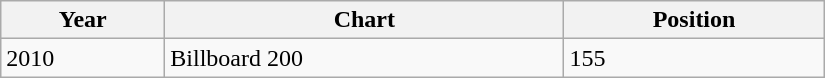<table class="wikitable" style="width:550px;">
<tr>
<th align="left">Year</th>
<th align="left">Chart</th>
<th align="left">Position</th>
</tr>
<tr>
<td align="left">2010</td>
<td align="left">Billboard 200</td>
<td align="left">155</td>
</tr>
</table>
